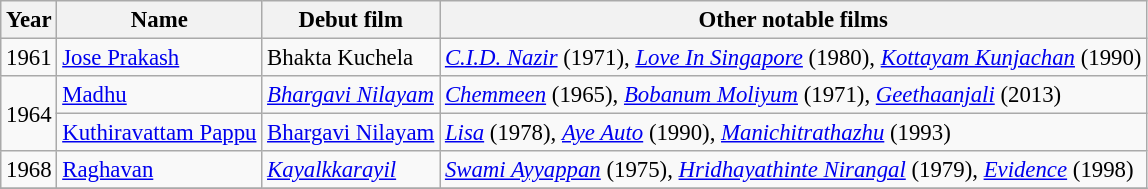<table class="wikitable sortable" style="font-size:95%;">
<tr>
<th>Year</th>
<th>Name</th>
<th>Debut film</th>
<th class=unsortable>Other notable films</th>
</tr>
<tr>
<td>1961</td>
<td><a href='#'>Jose Prakash</a></td>
<td>Bhakta Kuchela</td>
<td><em><a href='#'>C.I.D. Nazir</a></em> (1971), <em><a href='#'>Love In Singapore</a></em> (1980), <em><a href='#'>Kottayam Kunjachan</a></em> (1990)</td>
</tr>
<tr>
<td rowspan="2">1964</td>
<td><a href='#'>Madhu</a></td>
<td><em><a href='#'>Bhargavi Nilayam</a></em></td>
<td><em><a href='#'>Chemmeen</a></em> (1965), <em><a href='#'>Bobanum Moliyum</a></em> (1971), <em><a href='#'>Geethaanjali</a></em> (2013)</td>
</tr>
<tr>
<td><a href='#'>Kuthiravattam Pappu</a></td>
<td><a href='#'>Bhargavi Nilayam</a></td>
<td><em><a href='#'>Lisa</a></em> (1978), <em><a href='#'>Aye Auto</a></em> (1990), <em><a href='#'>Manichitrathazhu</a></em> (1993)</td>
</tr>
<tr>
<td>1968</td>
<td><a href='#'>Raghavan</a></td>
<td><em><a href='#'>Kayalkkarayil</a></em></td>
<td><em><a href='#'>Swami Ayyappan</a></em> (1975), <em><a href='#'>Hridhayathinte Nirangal</a></em> (1979), <em><a href='#'>Evidence</a></em> (1998)</td>
</tr>
<tr>
</tr>
</table>
